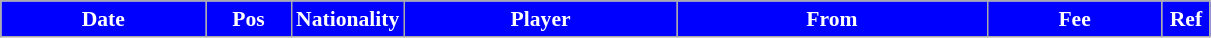<table class="wikitable"  style="text-align:center; font-size:90%; ">
<tr>
<th style="background:#0000FF;color:#FFFFFF;width:130px;">Date</th>
<th style="background:#0000FF;color:#FFFFFF;width:50px;">Pos</th>
<th style="background:#0000FF;color:#FFFFFF;width:50px;">Nationality</th>
<th style="background:#0000FF;color:#FFFFFF;width:175px;">Player</th>
<th style="background:#0000FF;color:#FFFFFF;width:200px;">From</th>
<th style="background:#0000FF;color:#FFFFFF;width:110px;">Fee</th>
<th style="background:#0000FF;color:#FFFFFF;width:25px;">Ref</th>
</tr>
</table>
